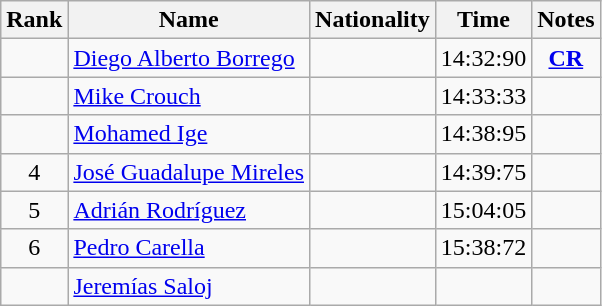<table class="wikitable sortable" style="text-align:center">
<tr>
<th>Rank</th>
<th>Name</th>
<th>Nationality</th>
<th>Time</th>
<th>Notes</th>
</tr>
<tr>
<td></td>
<td align=left><a href='#'>Diego Alberto Borrego</a></td>
<td align=left></td>
<td>14:32:90</td>
<td><a href='#'><strong>CR</strong></a></td>
</tr>
<tr>
<td></td>
<td align=left><a href='#'>Mike Crouch</a></td>
<td align=left></td>
<td>14:33:33</td>
<td></td>
</tr>
<tr>
<td></td>
<td align=left><a href='#'>Mohamed Ige</a></td>
<td align=left></td>
<td>14:38:95</td>
<td></td>
</tr>
<tr>
<td>4</td>
<td align=left><a href='#'>José Guadalupe Mireles</a></td>
<td align=left></td>
<td>14:39:75</td>
<td></td>
</tr>
<tr>
<td>5</td>
<td align=left><a href='#'>Adrián Rodríguez</a></td>
<td align=left></td>
<td>15:04:05</td>
<td></td>
</tr>
<tr>
<td>6</td>
<td align=left><a href='#'>Pedro Carella</a></td>
<td align=left></td>
<td>15:38:72</td>
<td></td>
</tr>
<tr>
<td></td>
<td align=left><a href='#'>Jeremías Saloj</a></td>
<td align=left></td>
<td></td>
<td></td>
</tr>
</table>
